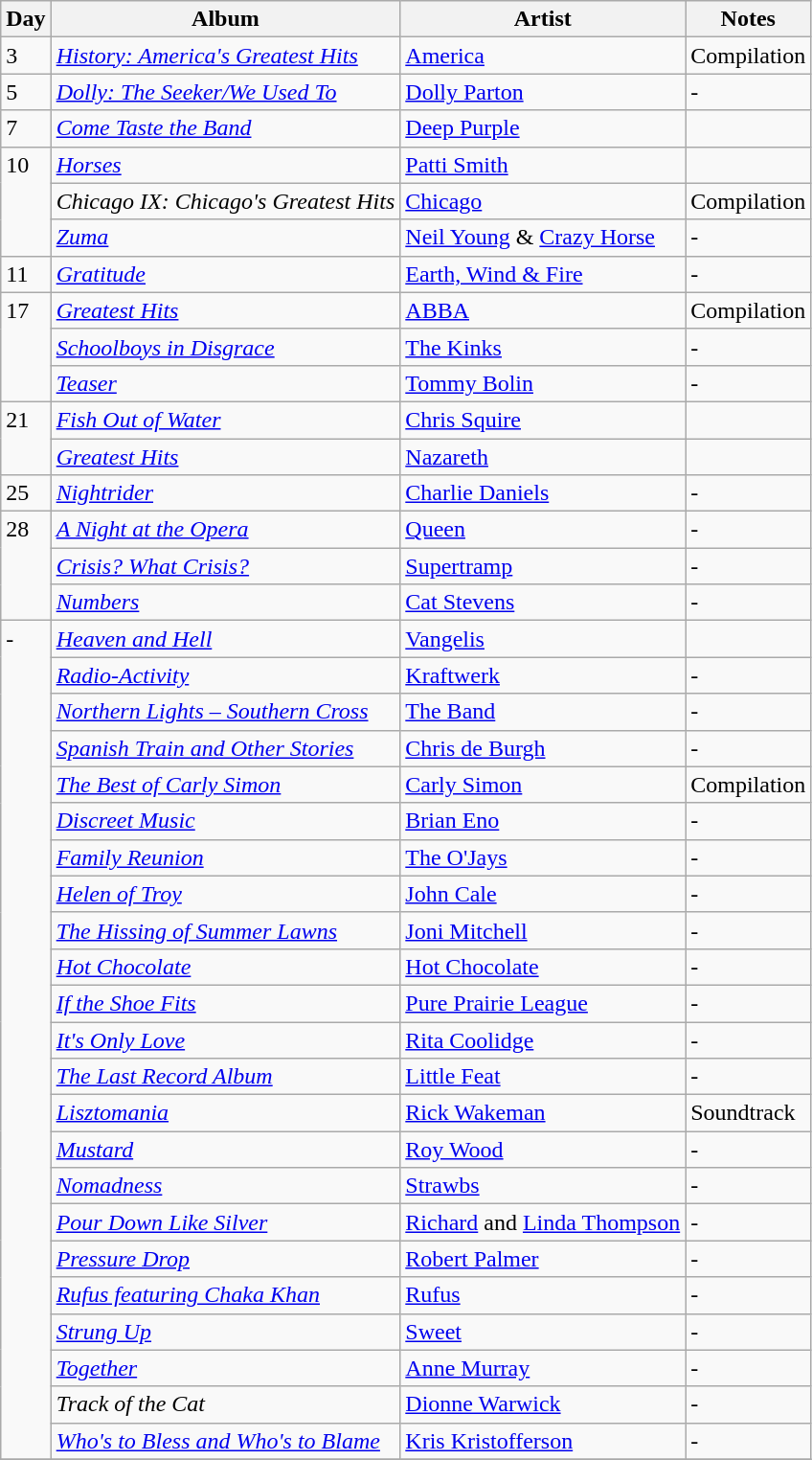<table class="wikitable">
<tr>
<th>Day</th>
<th>Album</th>
<th>Artist</th>
<th>Notes</th>
</tr>
<tr>
<td rowspan="1" valign="top">3</td>
<td><em><a href='#'>History: America's Greatest Hits</a></em></td>
<td><a href='#'>America</a></td>
<td>Compilation</td>
</tr>
<tr>
<td rowspan="1" valign="top">5</td>
<td><em><a href='#'>Dolly: The Seeker/We Used To</a></em></td>
<td><a href='#'>Dolly Parton</a></td>
<td>-</td>
</tr>
<tr>
<td rowspan="1" valign="top">7</td>
<td><em><a href='#'>Come Taste the Band</a></em></td>
<td><a href='#'>Deep Purple</a></td>
<td></td>
</tr>
<tr>
<td rowspan="3" valign="top">10</td>
<td><em><a href='#'>Horses</a></em></td>
<td><a href='#'>Patti Smith</a></td>
<td></td>
</tr>
<tr>
<td><em>Chicago IX: Chicago's Greatest Hits</em></td>
<td><a href='#'>Chicago</a></td>
<td>Compilation</td>
</tr>
<tr>
<td><em><a href='#'>Zuma</a></em></td>
<td><a href='#'>Neil Young</a> & <a href='#'>Crazy Horse</a></td>
<td>-</td>
</tr>
<tr>
<td rowspan="1" valign="top">11</td>
<td><em><a href='#'>Gratitude</a></em></td>
<td><a href='#'>Earth, Wind & Fire</a></td>
<td>-</td>
</tr>
<tr>
<td rowspan="3" valign="top">17</td>
<td><em><a href='#'>Greatest Hits</a></em></td>
<td><a href='#'>ABBA</a></td>
<td>Compilation</td>
</tr>
<tr>
<td><em><a href='#'>Schoolboys in Disgrace</a></em></td>
<td><a href='#'>The Kinks</a></td>
<td>-</td>
</tr>
<tr>
<td><em><a href='#'>Teaser</a></em></td>
<td><a href='#'>Tommy Bolin</a></td>
<td>-</td>
</tr>
<tr>
<td rowspan="2" valign="top">21</td>
<td><em><a href='#'>Fish Out of Water</a></em></td>
<td><a href='#'>Chris Squire</a></td>
<td></td>
</tr>
<tr>
<td><em><a href='#'>Greatest Hits</a></em></td>
<td><a href='#'>Nazareth</a></td>
<td></td>
</tr>
<tr>
<td rowspan="1" valign="top">25</td>
<td><em><a href='#'>Nightrider</a></em></td>
<td><a href='#'>Charlie Daniels</a></td>
<td>-</td>
</tr>
<tr>
<td rowspan="3" valign="top">28</td>
<td><em><a href='#'>A Night at the Opera</a></em></td>
<td><a href='#'>Queen</a></td>
<td>-</td>
</tr>
<tr>
<td><em><a href='#'>Crisis? What Crisis?</a></em></td>
<td><a href='#'>Supertramp</a></td>
<td>-</td>
</tr>
<tr>
<td><em><a href='#'>Numbers</a></em></td>
<td><a href='#'>Cat Stevens</a></td>
<td>-</td>
</tr>
<tr>
<td rowspan="23" valign="top">-</td>
<td><em><a href='#'>Heaven and Hell</a></em></td>
<td><a href='#'>Vangelis</a></td>
<td></td>
</tr>
<tr>
<td><em><a href='#'>Radio-Activity</a></em></td>
<td><a href='#'>Kraftwerk</a></td>
<td>-</td>
</tr>
<tr>
<td><em><a href='#'>Northern Lights – Southern Cross</a></em></td>
<td><a href='#'>The Band</a></td>
<td>-</td>
</tr>
<tr>
<td><em><a href='#'>Spanish Train and Other Stories</a></em></td>
<td><a href='#'>Chris de Burgh</a></td>
<td>-</td>
</tr>
<tr>
<td><em><a href='#'>The Best of Carly Simon</a></em></td>
<td><a href='#'>Carly Simon</a></td>
<td>Compilation</td>
</tr>
<tr>
<td><em><a href='#'>Discreet Music</a></em></td>
<td><a href='#'>Brian Eno</a></td>
<td>-</td>
</tr>
<tr>
<td><em><a href='#'>Family Reunion</a></em></td>
<td><a href='#'>The O'Jays</a></td>
<td>-</td>
</tr>
<tr>
<td><em><a href='#'>Helen of Troy</a></em></td>
<td><a href='#'>John Cale</a></td>
<td>-</td>
</tr>
<tr>
<td><em><a href='#'>The Hissing of Summer Lawns</a></em></td>
<td><a href='#'>Joni Mitchell</a></td>
<td>-</td>
</tr>
<tr>
<td><em><a href='#'>Hot Chocolate</a></em></td>
<td><a href='#'>Hot Chocolate</a></td>
<td>-</td>
</tr>
<tr>
<td><em><a href='#'>If the Shoe Fits</a></em></td>
<td><a href='#'>Pure Prairie League</a></td>
<td>-</td>
</tr>
<tr>
<td><em><a href='#'>It's Only Love</a></em></td>
<td><a href='#'>Rita Coolidge</a></td>
<td>-</td>
</tr>
<tr>
<td><em><a href='#'>The Last Record Album</a></em></td>
<td><a href='#'>Little Feat</a></td>
<td>-</td>
</tr>
<tr>
<td><em><a href='#'>Lisztomania</a></em></td>
<td><a href='#'>Rick Wakeman</a></td>
<td>Soundtrack</td>
</tr>
<tr>
<td><em><a href='#'>Mustard</a></em></td>
<td><a href='#'>Roy Wood</a></td>
<td>-</td>
</tr>
<tr>
<td><em><a href='#'>Nomadness</a></em></td>
<td><a href='#'>Strawbs</a></td>
<td>-</td>
</tr>
<tr>
<td><em><a href='#'>Pour Down Like Silver</a></em></td>
<td><a href='#'>Richard</a> and <a href='#'>Linda Thompson</a></td>
<td>-</td>
</tr>
<tr>
<td><em><a href='#'>Pressure Drop</a></em></td>
<td><a href='#'>Robert Palmer</a></td>
<td>-</td>
</tr>
<tr>
<td><em><a href='#'>Rufus featuring Chaka Khan</a></em></td>
<td><a href='#'>Rufus</a></td>
<td>-</td>
</tr>
<tr>
<td><em><a href='#'>Strung Up</a></em></td>
<td><a href='#'>Sweet</a></td>
<td>-</td>
</tr>
<tr>
<td><em><a href='#'>Together</a></em></td>
<td><a href='#'>Anne Murray</a></td>
<td>-</td>
</tr>
<tr>
<td><em>Track of the Cat</em></td>
<td><a href='#'>Dionne Warwick</a></td>
<td>-</td>
</tr>
<tr>
<td><em><a href='#'>Who's to Bless and Who's to Blame</a></em></td>
<td><a href='#'>Kris Kristofferson</a></td>
<td>-</td>
</tr>
<tr>
</tr>
</table>
